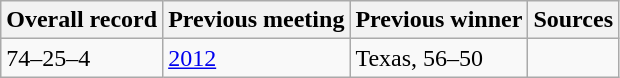<table class="wikitable">
<tr>
<th>Overall record</th>
<th>Previous meeting</th>
<th>Previous winner</th>
<th>Sources</th>
</tr>
<tr>
<td>74–25–4</td>
<td><a href='#'>2012</a></td>
<td>Texas, 56–50</td>
<td></td>
</tr>
</table>
